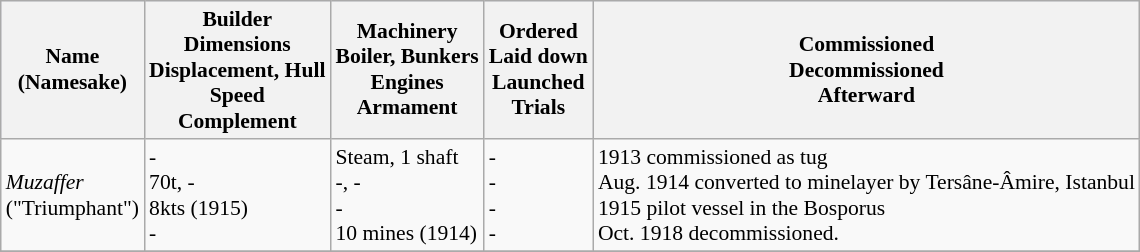<table class="wikitable" style="font-size:90%;">
<tr bgcolor="#e6e9ff">
<th>Name<br>(Namesake)</th>
<th>Builder<br>Dimensions<br>Displacement, Hull<br>Speed<br>Complement</th>
<th>Machinery<br>Boiler, Bunkers<br>Engines<br>Armament</th>
<th>Ordered<br>Laid down<br>Launched<br>Trials</th>
<th>Commissioned<br>Decommissioned<br>Afterward</th>
</tr>
<tr ---->
<td><em>Muzaffer</em><br>("Triumphant")</td>
<td>-<br>70t, -<br>8kts (1915)<br>-</td>
<td>Steam, 1 shaft<br>-, -<br>-<br>10 mines (1914)</td>
<td>-<br>-<br>-<br>-</td>
<td>1913 commissioned as tug<br>Aug. 1914 converted to minelayer by Tersâne-Âmire, Istanbul<br>1915 pilot vessel in the Bosporus<br>Oct. 1918 decommissioned.</td>
</tr>
<tr ---->
</tr>
</table>
